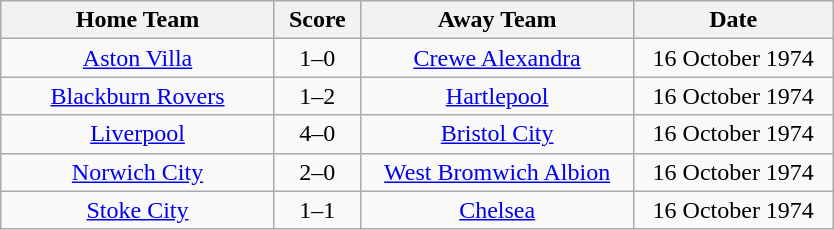<table class="wikitable" style="text-align:center;">
<tr>
<th width=175>Home Team</th>
<th width=50>Score</th>
<th width=175>Away Team</th>
<th width=125>Date</th>
</tr>
<tr>
<td><a href='#'>Aston Villa</a></td>
<td>1–0</td>
<td><a href='#'>Crewe Alexandra</a></td>
<td>16 October 1974</td>
</tr>
<tr>
<td><a href='#'>Blackburn Rovers</a></td>
<td>1–2</td>
<td><a href='#'>Hartlepool</a></td>
<td>16 October 1974</td>
</tr>
<tr>
<td><a href='#'>Liverpool</a></td>
<td>4–0</td>
<td><a href='#'>Bristol City</a></td>
<td>16 October 1974</td>
</tr>
<tr>
<td><a href='#'>Norwich City</a></td>
<td>2–0</td>
<td><a href='#'>West Bromwich Albion</a></td>
<td>16 October 1974</td>
</tr>
<tr>
<td><a href='#'>Stoke City</a></td>
<td>1–1</td>
<td><a href='#'>Chelsea</a></td>
<td>16 October 1974</td>
</tr>
</table>
